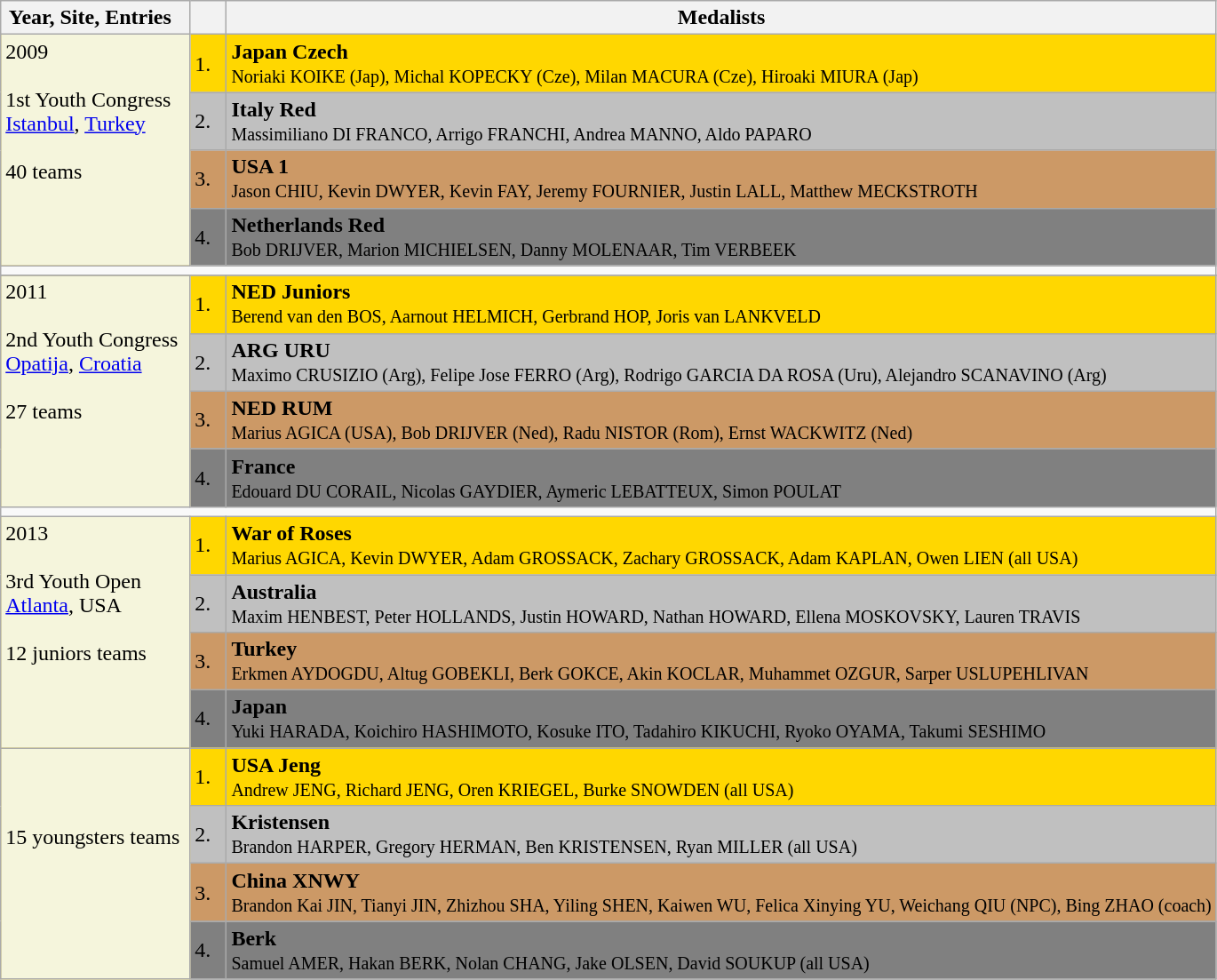<table class=wikitable>
<tr>
<th>Year, Site, Entries  </th>
<th></th>
<th>Medalists</th>
</tr>
<tr bgcolor="gold">
<td rowspan=4 bgcolor="beige" valign="Top">2009 <br><br>1st Youth Congress
<br><a href='#'>Istanbul</a>, <a href='#'>Turkey</a>
<br>
<br>40 teams</td>
<td>1.  </td>
<td>  <strong>Japan Czech</strong> <br><small>Noriaki KOIKE (Jap), Michal KOPECKY (Cze), Milan MACURA (Cze), Hiroaki MIURA (Jap)</small></td>
</tr>
<tr bgcolor="silver">
<td>2.</td>
<td> <strong>Italy Red</strong> <br><small>Massimiliano DI FRANCO, Arrigo FRANCHI, Andrea MANNO, Aldo PAPARO</small></td>
</tr>
<tr bgcolor="cc9966">
<td>3.</td>
<td> <strong>USA 1</strong> <br><small>Jason CHIU, Kevin DWYER, Kevin FAY, Jeremy FOURNIER, Justin LALL, Matthew MECKSTROTH</small></td>
</tr>
<tr bgcolor="gray">
<td>4.</td>
<td> <strong>Netherlands Red</strong> <br><small>Bob DRIJVER, Marion MICHIELSEN, Danny MOLENAAR, Tim VERBEEK</small></td>
</tr>
<tr>
<td colspan=3></td>
</tr>
<tr>
</tr>
<tr bgcolor="gold">
<td rowspan=4 bgcolor="beige" valign="Top">2011 <br><br>2nd Youth Congress
<br><a href='#'>Opatija</a>, <a href='#'>Croatia</a>
<br>
<br>27 teams</td>
<td>1.</td>
<td> <strong>NED Juniors</strong> <br><small>Berend van den BOS, Aarnout HELMICH, Gerbrand HOP, Joris van LANKVELD</small></td>
</tr>
<tr bgcolor="silver">
<td>2.</td>
<td>  <strong>ARG URU</strong> <br><small>Maximo CRUSIZIO (Arg), Felipe Jose FERRO (Arg), Rodrigo GARCIA DA ROSA (Uru), Alejandro SCANAVINO (Arg)  </small></td>
</tr>
<tr bgcolor="cc9966">
<td>3.</td>
<td>   <strong>NED RUM</strong> <br><small>Marius AGICA (USA), Bob DRIJVER (Ned), Radu NISTOR (Rom), Ernst WACKWITZ (Ned)</small></td>
</tr>
<tr bgcolor="gray">
<td>4.</td>
<td> <strong>France</strong> <br><small>Edouard DU CORAIL, Nicolas GAYDIER, Aymeric LEBATTEUX, Simon POULAT</small></td>
</tr>
<tr>
<td colspan=3></td>
</tr>
<tr bgcolor="gold">
<td rowspan=4 bgcolor="beige" valign="Top">2013 <br><br>3rd Youth Open
<br><a href='#'>Atlanta</a>, USA
<br>
<br>12 juniors teams </td>
<td>1.</td>
<td>  <strong>War of Roses</strong> <br><small>Marius AGICA, Kevin DWYER, Adam GROSSACK, Zachary GROSSACK, Adam KAPLAN, Owen LIEN (all USA)</small></td>
</tr>
<tr bgcolor="silver">
<td>2.</td>
<td> <strong>Australia</strong> <br><small>Maxim HENBEST, Peter HOLLANDS, Justin HOWARD, Nathan HOWARD, Ellena MOSKOVSKY, Lauren TRAVIS</small></td>
</tr>
<tr bgcolor="cc9966">
<td>3.</td>
<td>  <strong>Turkey</strong> <br><small>Erkmen AYDOGDU, Altug GOBEKLI, Berk GOKCE, Akin KOCLAR, Muhammet OZGUR, Sarper USLUPEHLIVAN</small></td>
</tr>
<tr bgcolor="gray">
<td>4.</td>
<td>  <strong>Japan</strong> <br><small>Yuki HARADA, Koichiro HASHIMOTO, Kosuke ITO, Tadahiro KIKUCHI, Ryoko OYAMA, Takumi SESHIMO</small></td>
</tr>
<tr bgcolor="gold">
<td rowspan=4 bgcolor="beige" valign="Top"><br><br>
<br>15 youngsters teams  </td>
<td>1.</td>
<td>  <strong>USA Jeng</strong> <br><small>Andrew JENG, Richard JENG, Oren KRIEGEL, Burke SNOWDEN (all USA)</small></td>
</tr>
<tr bgcolor="silver">
<td>2.</td>
<td> <strong>Kristensen</strong> <br><small></small><small>Brandon HARPER, Gregory HERMAN, Ben KRISTENSEN, Ryan MILLER (all USA)</small> <small></small></td>
</tr>
<tr bgcolor="cc9966">
<td>3.</td>
<td> <strong>China XNWY</strong> <br><small></small><small>Brandon Kai JIN, Tianyi JIN, Zhizhou SHA, Yiling SHEN, Kaiwen WU, Felica Xinying YU, Weichang QIU (NPC), Bing ZHAO (coach)</small></td>
</tr>
<tr bgcolor="gray">
<td>4.</td>
<td> <strong>Berk</strong> <br><small></small><small>Samuel AMER, Hakan BERK, Nolan CHANG, Jake OLSEN, David SOUKUP (all USA)</small><small></small></td>
</tr>
</table>
